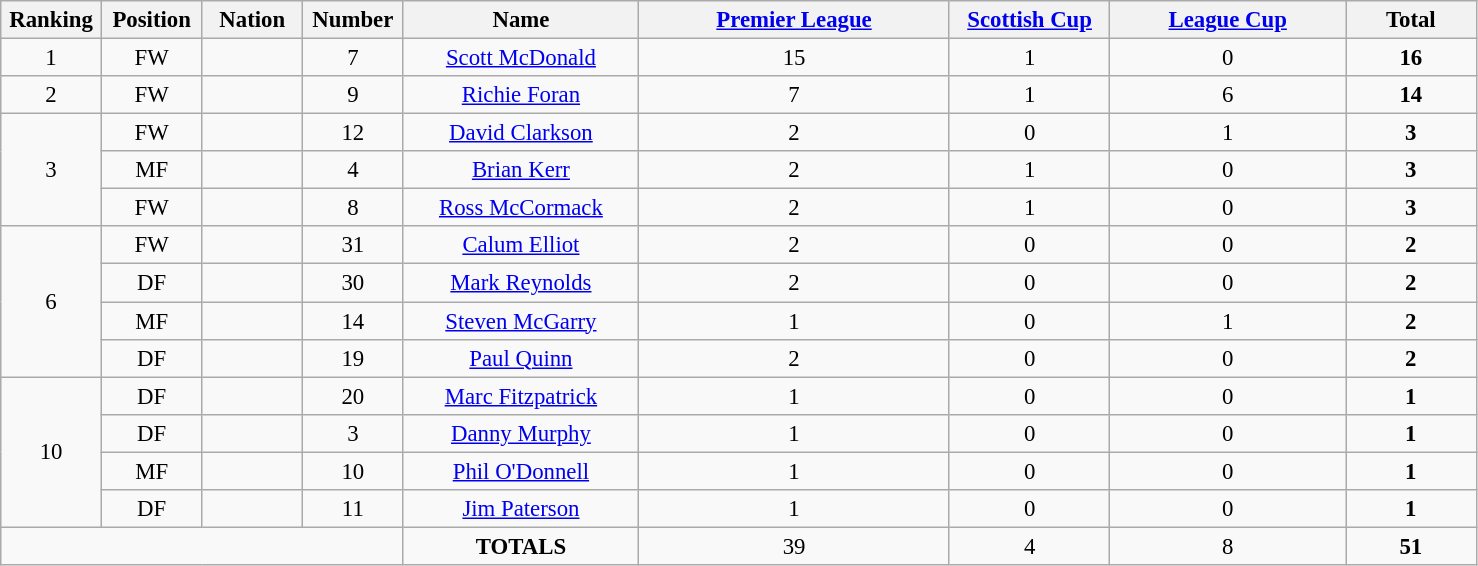<table class="wikitable" style="font-size: 95%; text-align: center;">
<tr>
<th width=60>Ranking</th>
<th width=60>Position</th>
<th width=60>Nation</th>
<th width=60>Number</th>
<th width=150>Name</th>
<th width=200><a href='#'>Premier League</a></th>
<th width=100><a href='#'>Scottish Cup</a></th>
<th width=150><a href='#'>League Cup</a></th>
<th width=80>Total</th>
</tr>
<tr>
<td>1</td>
<td>FW</td>
<td></td>
<td>7</td>
<td><a href='#'>Scott McDonald</a></td>
<td>15</td>
<td>1</td>
<td>0</td>
<td><strong>16</strong></td>
</tr>
<tr>
<td>2</td>
<td>FW</td>
<td></td>
<td>9</td>
<td><a href='#'>Richie Foran</a></td>
<td>7</td>
<td>1</td>
<td>6</td>
<td><strong>14</strong></td>
</tr>
<tr>
<td rowspan="3">3</td>
<td>FW</td>
<td></td>
<td>12</td>
<td><a href='#'>David Clarkson</a></td>
<td>2</td>
<td>0</td>
<td>1</td>
<td><strong>3</strong></td>
</tr>
<tr>
<td>MF</td>
<td></td>
<td>4</td>
<td><a href='#'>Brian Kerr</a></td>
<td>2</td>
<td>1</td>
<td>0</td>
<td><strong>3</strong></td>
</tr>
<tr>
<td>FW</td>
<td></td>
<td>8</td>
<td><a href='#'>Ross McCormack</a></td>
<td>2</td>
<td>1</td>
<td>0</td>
<td><strong>3</strong></td>
</tr>
<tr>
<td rowspan="4">6</td>
<td>FW</td>
<td></td>
<td>31</td>
<td><a href='#'>Calum Elliot</a></td>
<td>2</td>
<td>0</td>
<td>0</td>
<td><strong>2</strong></td>
</tr>
<tr>
<td>DF</td>
<td></td>
<td>30</td>
<td><a href='#'>Mark Reynolds</a></td>
<td>2</td>
<td>0</td>
<td>0</td>
<td><strong>2</strong></td>
</tr>
<tr>
<td>MF</td>
<td></td>
<td>14</td>
<td><a href='#'>Steven McGarry</a></td>
<td>1</td>
<td>0</td>
<td>1</td>
<td><strong>2</strong></td>
</tr>
<tr>
<td>DF</td>
<td></td>
<td>19</td>
<td><a href='#'>Paul Quinn</a></td>
<td>2</td>
<td>0</td>
<td>0</td>
<td><strong>2</strong></td>
</tr>
<tr>
<td rowspan="4">10</td>
<td>DF</td>
<td></td>
<td>20</td>
<td><a href='#'>Marc Fitzpatrick</a></td>
<td>1</td>
<td>0</td>
<td>0</td>
<td><strong>1</strong></td>
</tr>
<tr>
<td>DF</td>
<td></td>
<td>3</td>
<td><a href='#'>Danny Murphy</a></td>
<td>1</td>
<td>0</td>
<td>0</td>
<td><strong>1</strong></td>
</tr>
<tr>
<td>MF</td>
<td></td>
<td>10</td>
<td><a href='#'>Phil O'Donnell</a></td>
<td>1</td>
<td>0</td>
<td>0</td>
<td><strong>1</strong></td>
</tr>
<tr>
<td>DF</td>
<td></td>
<td>11</td>
<td><a href='#'>Jim Paterson</a></td>
<td>1</td>
<td>0</td>
<td>0</td>
<td><strong>1</strong></td>
</tr>
<tr>
<td colspan="4"></td>
<td><strong>TOTALS</strong></td>
<td>39</td>
<td>4</td>
<td>8</td>
<td><strong>51</strong></td>
</tr>
</table>
